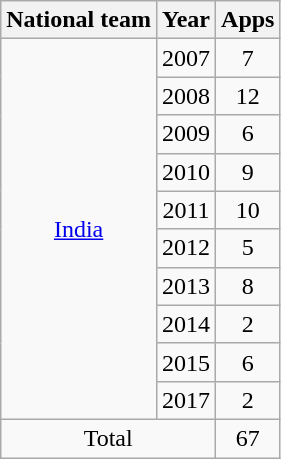<table class="wikitable" style="text-align: center;">
<tr>
<th>National team</th>
<th>Year</th>
<th>Apps</th>
</tr>
<tr>
<td rowspan=10><a href='#'>India</a></td>
<td>2007</td>
<td>7</td>
</tr>
<tr>
<td>2008</td>
<td>12</td>
</tr>
<tr>
<td>2009</td>
<td>6</td>
</tr>
<tr>
<td>2010</td>
<td>9</td>
</tr>
<tr>
<td>2011</td>
<td>10</td>
</tr>
<tr>
<td>2012</td>
<td>5</td>
</tr>
<tr>
<td>2013</td>
<td>8</td>
</tr>
<tr>
<td>2014</td>
<td>2</td>
</tr>
<tr>
<td>2015</td>
<td>6</td>
</tr>
<tr>
<td>2017</td>
<td>2</td>
</tr>
<tr>
<td colspan="2">Total</td>
<td>67</td>
</tr>
</table>
